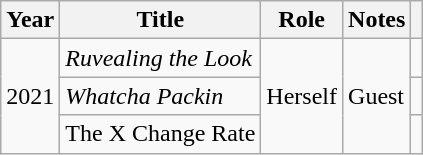<table class="wikitable plainrowheaders sortable">
<tr>
<th scope="col">Year</th>
<th scope="col">Title</th>
<th scope="col">Role</th>
<th scope="col">Notes</th>
<th class="unsortable" style="text-align: center;"></th>
</tr>
<tr>
<td rowspan="3">2021</td>
<td><em>Ruvealing the Look</em></td>
<td rowspan="3">Herself</td>
<td rowspan="3">Guest</td>
<td style="text-align: center;"></td>
</tr>
<tr>
<td><em>Whatcha Packin<strong></td>
<td style="text-align: center;"></td>
</tr>
<tr>
<td></em>The X Change Rate<em></td>
<td style="text-align: center;"></td>
</tr>
</table>
